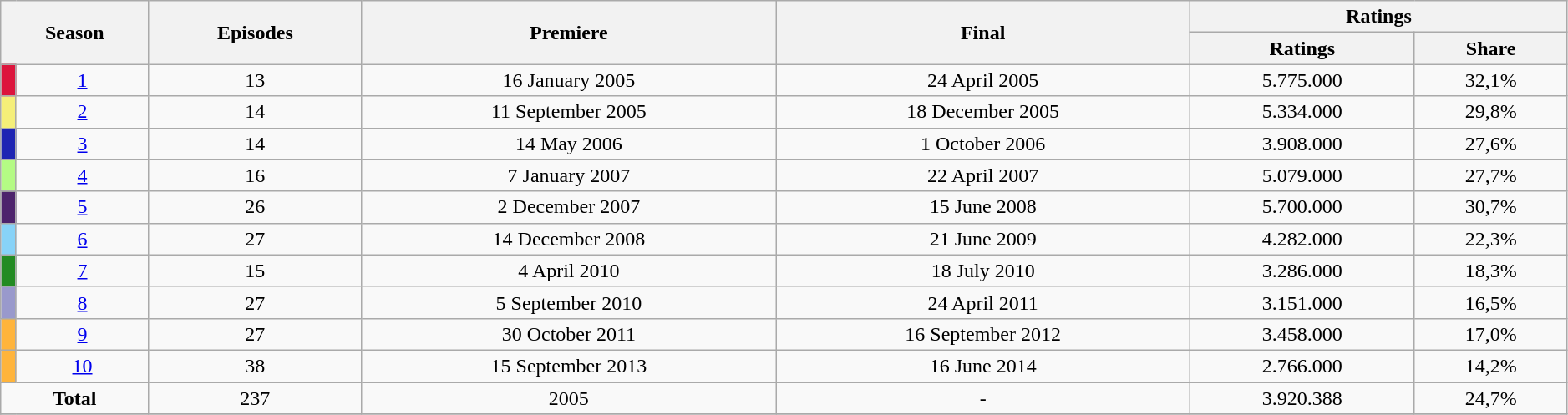<table class="wikitable" width="99%" style="text-align: center;" style="background: #FFFFFF">
<tr>
<th colspan="2" rowspan="2">Season</th>
<th ! rowspan="2">Episodes</th>
<th ! rowspan="2">Premiere</th>
<th ! rowspan="2">Final</th>
<th ! colspan="3">Ratings</th>
</tr>
<tr>
<th>Ratings</th>
<th>Share</th>
</tr>
<tr>
<td style="width: 5px" bgcolor="DC143C"></td>
<td align="center"><a href='#'>1</a></td>
<td align="center">13</td>
<td align="center">16 January 2005</td>
<td align="center">24 April 2005</td>
<td align="center">5.775.000</td>
<td align="center">32,1%</td>
</tr>
<tr>
<td style="width: 5px" bgcolor="F5EF78"></td>
<td align="center"><a href='#'>2</a></td>
<td align="center">14</td>
<td align="center">11 September 2005</td>
<td align="center">18 December 2005</td>
<td align="center">5.334.000</td>
<td align="center">29,8%</td>
</tr>
<tr>
<td style="width: 5px" bgcolor="1e24b3"></td>
<td align="center"><a href='#'>3</a></td>
<td align="center">14</td>
<td align="center">14 May 2006</td>
<td align="center">1 October 2006</td>
<td align="center">3.908.000</td>
<td align="center">27,6%</td>
</tr>
<tr>
<td style="width: 5px" bgcolor="B4FB84"></td>
<td align="center"><a href='#'>4</a></td>
<td align="center">16</td>
<td align="center">7 January 2007</td>
<td align="center">22 April 2007</td>
<td align="center">5.079.000</td>
<td align="center">27,7%</td>
</tr>
<tr>
<td style="width: 5px" bgcolor="4d236c"></td>
<td align="center"><a href='#'>5</a></td>
<td align="center">26</td>
<td align="center">2 December 2007</td>
<td align="center">15 June 2008</td>
<td align="center">5.700.000</td>
<td align="center">30,7%</td>
</tr>
<tr>
<td style="width: 5px" bgcolor="87D3F8"></td>
<td align="center"><a href='#'>6</a></td>
<td align="center">27</td>
<td align="center">14 December 2008</td>
<td align="center">21 June 2009</td>
<td align="center">4.282.000</td>
<td align="center">22,3%</td>
</tr>
<tr>
<td style="width: 5px" bgcolor="228B22"></td>
<td align="center"><a href='#'>7</a></td>
<td align="center">15</td>
<td align="center">4 April 2010</td>
<td align="center">18 July 2010</td>
<td align="center">3.286.000</td>
<td align="center">18,3%</td>
</tr>
<tr>
<td style="width: 5px" bgcolor="9999CC"></td>
<td align="center"><a href='#'>8</a></td>
<td align="center">27</td>
<td align="center">5 September 2010</td>
<td align="center">24 April 2011</td>
<td align="center">3.151.000</td>
<td align="center">16,5%</td>
</tr>
<tr>
<td style="width: 5px" bgcolor="FFB43B"></td>
<td align="center"><a href='#'>9</a></td>
<td align="center">27</td>
<td align="center">30 October 2011</td>
<td align="center">16 September 2012</td>
<td align="center">3.458.000</td>
<td align="center">17,0%</td>
</tr>
<tr>
<td style="width: 5px" bgcolor="FFB43B"></td>
<td align="center"><a href='#'>10</a></td>
<td align="center">38</td>
<td align="center">15 September 2013</td>
<td align="center">16 June 2014</td>
<td align="center">2.766.000</td>
<td align="center">14,2%</td>
</tr>
<tr>
<td colspan="2" align="center"><strong>Total</strong></td>
<td align="center">237</td>
<td align="center">2005</td>
<td align="center">-</td>
<td align="center">3.920.388</td>
<td align="center">24,7%</td>
</tr>
<tr>
</tr>
</table>
